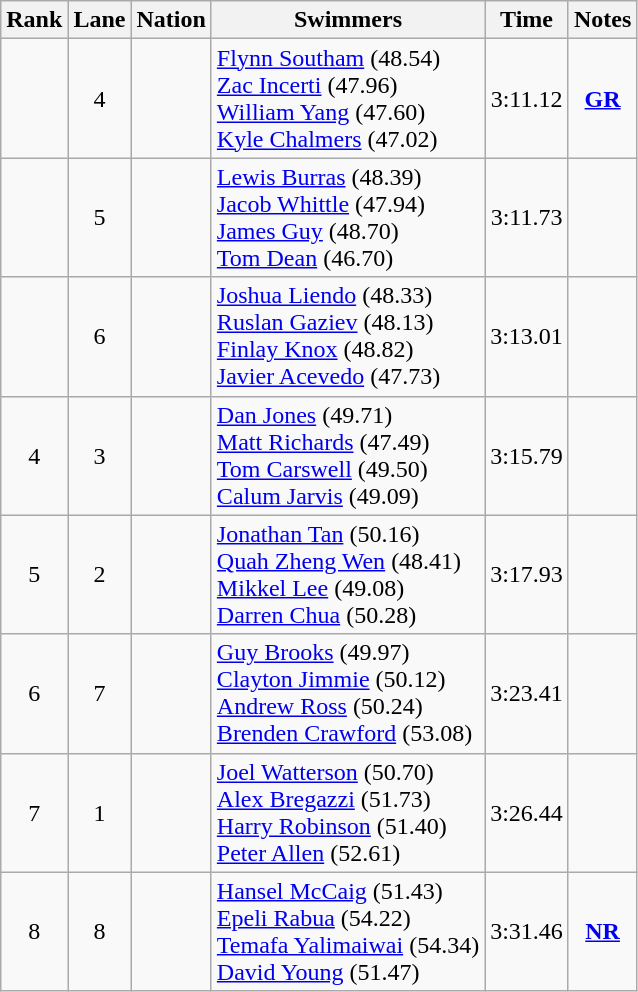<table class="wikitable sortable" style="text-align:center">
<tr>
<th>Rank</th>
<th>Lane</th>
<th>Nation</th>
<th>Swimmers</th>
<th>Time</th>
<th>Notes</th>
</tr>
<tr>
<td></td>
<td>4</td>
<td align=left></td>
<td align="left"><a href='#'>Flynn Southam</a> (48.54)<br><a href='#'>Zac Incerti</a> (47.96)<br><a href='#'>William Yang</a> (47.60)<br><a href='#'>Kyle Chalmers</a> (47.02)</td>
<td>3:11.12</td>
<td><strong><a href='#'>GR</a></strong></td>
</tr>
<tr>
<td></td>
<td>5</td>
<td align=left></td>
<td align="left"><a href='#'>Lewis Burras</a> (48.39)<br><a href='#'>Jacob Whittle</a> (47.94)<br><a href='#'>James Guy</a> (48.70)<br><a href='#'>Tom Dean</a> (46.70)</td>
<td>3:11.73</td>
<td></td>
</tr>
<tr>
<td></td>
<td>6</td>
<td align=left></td>
<td align="left"><a href='#'>Joshua Liendo</a> (48.33)<br><a href='#'>Ruslan Gaziev</a> (48.13)<br><a href='#'>Finlay Knox</a> (48.82)<br><a href='#'>Javier Acevedo</a> (47.73)</td>
<td>3:13.01</td>
<td></td>
</tr>
<tr>
<td>4</td>
<td>3</td>
<td align=left></td>
<td align="left"><a href='#'>Dan Jones</a> (49.71)<br><a href='#'>Matt Richards</a> (47.49)<br><a href='#'>Tom Carswell</a> (49.50)<br><a href='#'>Calum Jarvis</a> (49.09)</td>
<td>3:15.79</td>
<td></td>
</tr>
<tr>
<td>5</td>
<td>2</td>
<td align=left></td>
<td align="left"><a href='#'>Jonathan Tan</a> (50.16)<br><a href='#'>Quah Zheng Wen</a> (48.41)<br><a href='#'>Mikkel Lee</a> (49.08)<br><a href='#'>Darren Chua</a> (50.28)</td>
<td>3:17.93</td>
<td></td>
</tr>
<tr>
<td>6</td>
<td>7</td>
<td align=left></td>
<td align="left"><a href='#'>Guy Brooks</a> (49.97)<br><a href='#'>Clayton Jimmie</a> (50.12)<br><a href='#'>Andrew Ross</a> (50.24)<br><a href='#'>Brenden Crawford</a> (53.08)</td>
<td>3:23.41</td>
<td></td>
</tr>
<tr>
<td>7</td>
<td>1</td>
<td align=left></td>
<td align="left"><a href='#'>Joel Watterson</a> (50.70)<br><a href='#'>Alex Bregazzi</a> (51.73)<br><a href='#'>Harry Robinson</a> (51.40)<br><a href='#'>Peter Allen</a> (52.61)</td>
<td>3:26.44</td>
<td></td>
</tr>
<tr>
<td>8</td>
<td>8</td>
<td align=left></td>
<td align="left"><a href='#'>Hansel McCaig</a> (51.43)<br><a href='#'>Epeli Rabua</a> (54.22)<br><a href='#'>Temafa Yalimaiwai</a> (54.34)<br><a href='#'>David Young</a> (51.47)</td>
<td>3:31.46</td>
<td><strong><a href='#'>NR</a></strong></td>
</tr>
</table>
